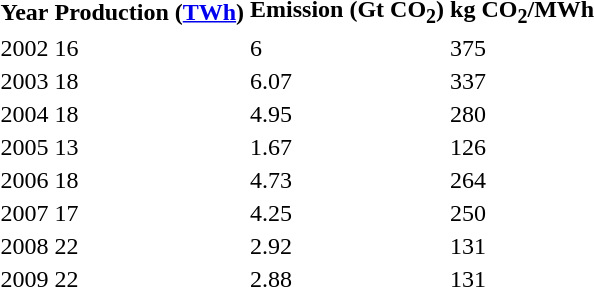<table>
<tr>
<th>Year</th>
<th>Production (<a href='#'>TWh</a>)</th>
<th>Emission (Gt CO<sub>2</sub>)</th>
<th>kg CO<sub>2</sub>/MWh</th>
</tr>
<tr --->
<td>2002</td>
<td>16</td>
<td>6</td>
<td>375</td>
</tr>
<tr --->
<td>2003</td>
<td>18</td>
<td>6.07</td>
<td>337</td>
</tr>
<tr --->
<td>2004</td>
<td>18</td>
<td>4.95</td>
<td>280</td>
</tr>
<tr --->
<td>2005</td>
<td>13</td>
<td>1.67</td>
<td>126</td>
</tr>
<tr --->
<td>2006</td>
<td>18</td>
<td>4.73</td>
<td>264</td>
</tr>
<tr --->
<td>2007</td>
<td>17</td>
<td>4.25</td>
<td>250</td>
</tr>
<tr --->
<td>2008</td>
<td>22</td>
<td>2.92</td>
<td>131</td>
</tr>
<tr --->
<td>2009</td>
<td>22</td>
<td>2.88</td>
<td>131</td>
</tr>
<tr --->
</tr>
</table>
